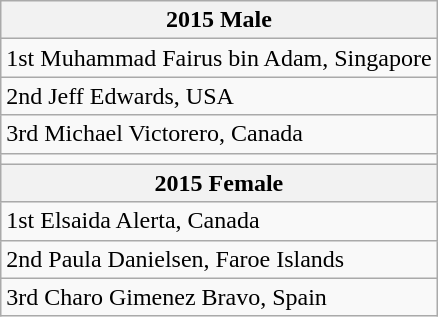<table class="wikitable" style="float:left; margin-right:1em">
<tr>
<th>2015 Male</th>
</tr>
<tr>
<td>1st Muhammad Fairus bin Adam, Singapore</td>
</tr>
<tr>
<td>2nd Jeff Edwards, USA</td>
</tr>
<tr>
<td>3rd Michael Victorero, Canada</td>
</tr>
<tr>
<td></td>
</tr>
<tr>
<th>2015 Female</th>
</tr>
<tr>
<td>1st Elsaida Alerta, Canada</td>
</tr>
<tr>
<td>2nd Paula Danielsen, Faroe Islands</td>
</tr>
<tr>
<td>3rd Charo Gimenez Bravo, Spain</td>
</tr>
</table>
